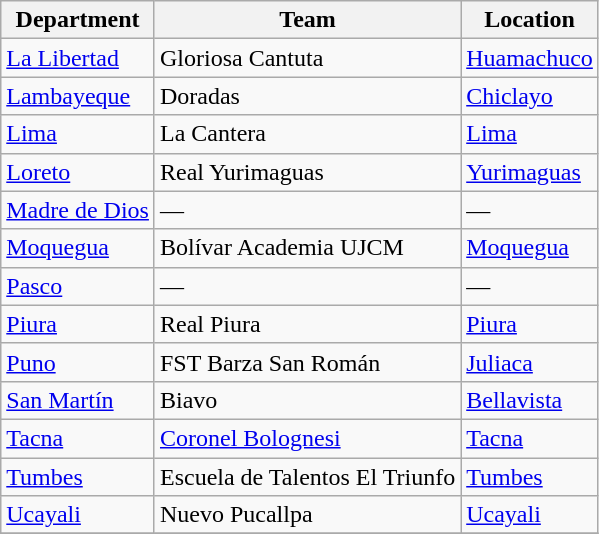<table class="wikitable">
<tr>
<th>Department</th>
<th>Team</th>
<th>Location</th>
</tr>
<tr>
<td><a href='#'>La Libertad</a></td>
<td>Gloriosa Cantuta</td>
<td><a href='#'>Huamachuco</a></td>
</tr>
<tr>
<td><a href='#'>Lambayeque</a></td>
<td>Doradas</td>
<td><a href='#'>Chiclayo</a></td>
</tr>
<tr>
<td><a href='#'>Lima</a></td>
<td>La Cantera</td>
<td><a href='#'>Lima</a></td>
</tr>
<tr>
<td><a href='#'>Loreto</a></td>
<td>Real Yurimaguas</td>
<td><a href='#'>Yurimaguas</a></td>
</tr>
<tr>
<td><a href='#'>Madre de Dios</a></td>
<td>—</td>
<td>—</td>
</tr>
<tr>
<td><a href='#'>Moquegua</a></td>
<td>Bolívar Academia UJCM</td>
<td><a href='#'>Moquegua</a></td>
</tr>
<tr>
<td><a href='#'>Pasco</a></td>
<td>—</td>
<td>—</td>
</tr>
<tr>
<td><a href='#'>Piura</a></td>
<td>Real Piura</td>
<td><a href='#'>Piura</a></td>
</tr>
<tr>
<td><a href='#'>Puno</a></td>
<td>FST Barza San Román</td>
<td><a href='#'>Juliaca</a></td>
</tr>
<tr>
<td><a href='#'>San Martín</a></td>
<td>Biavo</td>
<td><a href='#'>Bellavista</a></td>
</tr>
<tr>
<td><a href='#'>Tacna</a></td>
<td><a href='#'>Coronel Bolognesi</a></td>
<td><a href='#'>Tacna</a></td>
</tr>
<tr>
<td><a href='#'>Tumbes</a></td>
<td>Escuela de Talentos El Triunfo</td>
<td><a href='#'>Tumbes</a></td>
</tr>
<tr>
<td><a href='#'>Ucayali</a></td>
<td>Nuevo Pucallpa</td>
<td><a href='#'>Ucayali</a></td>
</tr>
<tr>
</tr>
</table>
